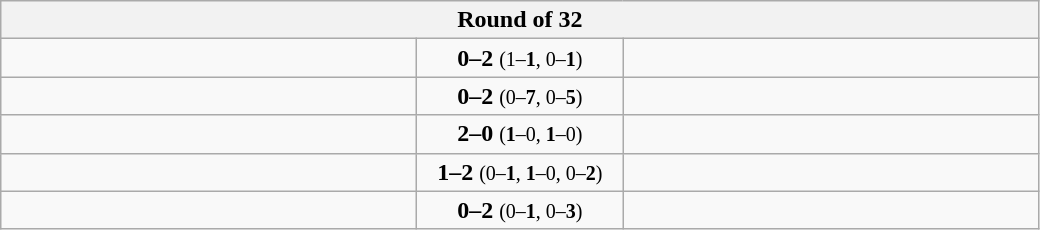<table class="wikitable" style="text-align: center;">
<tr>
<th colspan=3>Round of 32</th>
</tr>
<tr>
<td align=left width="270"></td>
<td align=center width="130"><strong>0–2</strong> <small>(1–<strong>1</strong>, 0–<strong>1</strong>)</small></td>
<td align=left width="270"><strong></strong></td>
</tr>
<tr>
<td align=left></td>
<td align=center><strong>0–2</strong> <small>(0–<strong>7</strong>, 0–<strong>5</strong>)</small></td>
<td align=left><strong></strong></td>
</tr>
<tr>
<td align=left><strong></strong></td>
<td align=center><strong>2–0</strong> <small>(<strong>1</strong>–0, <strong>1</strong>–0)</small></td>
<td align=left></td>
</tr>
<tr>
<td align=left></td>
<td align=center><strong>1–2</strong> <small>(0–<strong>1</strong>, <strong>1</strong>–0, 0–<strong>2</strong>)</small></td>
<td align=left><strong></strong></td>
</tr>
<tr>
<td align=left></td>
<td align=center><strong>0–2</strong> <small>(0–<strong>1</strong>, 0–<strong>3</strong>)</small></td>
<td align=left><strong></strong></td>
</tr>
</table>
